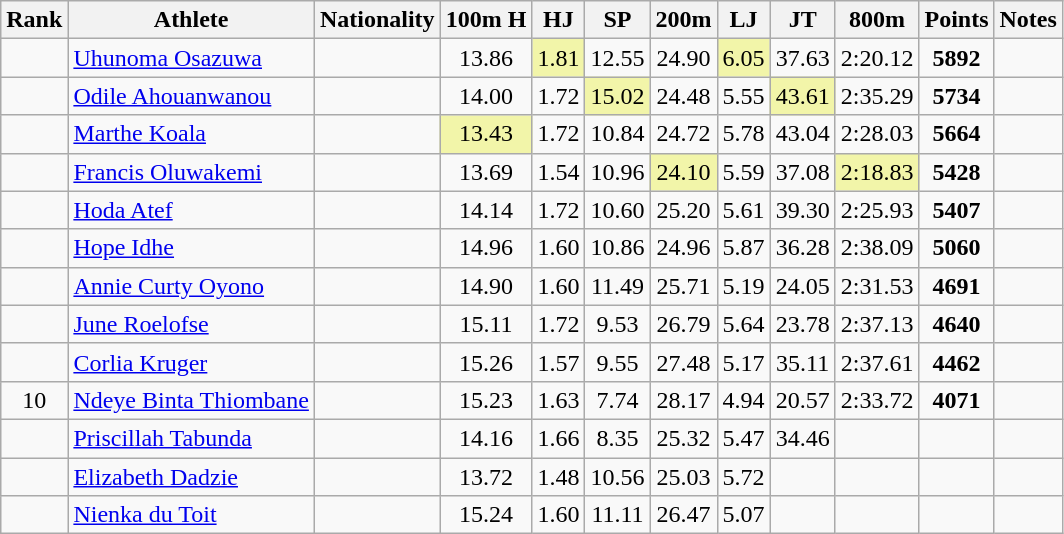<table class="wikitable sortable" style=" text-align:center">
<tr>
<th>Rank</th>
<th>Athlete</th>
<th>Nationality</th>
<th>100m H</th>
<th>HJ</th>
<th>SP</th>
<th>200m</th>
<th>LJ</th>
<th>JT</th>
<th>800m</th>
<th>Points</th>
<th>Notes</th>
</tr>
<tr>
<td></td>
<td align=left><a href='#'>Uhunoma Osazuwa</a></td>
<td align=left></td>
<td>13.86</td>
<td bgcolor=#F2F5A9>1.81</td>
<td>12.55</td>
<td>24.90</td>
<td bgcolor=#F2F5A9>6.05</td>
<td>37.63</td>
<td>2:20.12</td>
<td><strong>5892</strong></td>
<td></td>
</tr>
<tr>
<td></td>
<td align=left><a href='#'>Odile Ahouanwanou</a></td>
<td align=left></td>
<td>14.00</td>
<td>1.72</td>
<td bgcolor=#F2F5A9>15.02</td>
<td>24.48</td>
<td>5.55</td>
<td bgcolor=#F2F5A9>43.61</td>
<td>2:35.29</td>
<td><strong>5734</strong></td>
<td></td>
</tr>
<tr>
<td></td>
<td align=left><a href='#'>Marthe Koala</a></td>
<td align=left></td>
<td bgcolor=#F2F5A9>13.43</td>
<td>1.72</td>
<td>10.84</td>
<td>24.72</td>
<td>5.78</td>
<td>43.04</td>
<td>2:28.03</td>
<td><strong>5664</strong></td>
<td></td>
</tr>
<tr>
<td></td>
<td align=left><a href='#'>Francis Oluwakemi</a></td>
<td align=left></td>
<td>13.69</td>
<td>1.54</td>
<td>10.96</td>
<td bgcolor=#F2F5A9>24.10</td>
<td>5.59</td>
<td>37.08</td>
<td bgcolor=#F2F5A9>2:18.83</td>
<td><strong>5428</strong></td>
<td></td>
</tr>
<tr>
<td></td>
<td align=left><a href='#'>Hoda Atef</a></td>
<td align=left></td>
<td>14.14</td>
<td>1.72</td>
<td>10.60</td>
<td>25.20</td>
<td>5.61</td>
<td>39.30</td>
<td>2:25.93</td>
<td><strong>5407</strong></td>
<td></td>
</tr>
<tr>
<td></td>
<td align=left><a href='#'>Hope Idhe</a></td>
<td align=left></td>
<td>14.96</td>
<td>1.60</td>
<td>10.86</td>
<td>24.96</td>
<td>5.87</td>
<td>36.28</td>
<td>2:38.09</td>
<td><strong>5060</strong></td>
<td></td>
</tr>
<tr>
<td></td>
<td align=left><a href='#'>Annie Curty Oyono</a></td>
<td align=left></td>
<td>14.90</td>
<td>1.60</td>
<td>11.49</td>
<td>25.71</td>
<td>5.19</td>
<td>24.05</td>
<td>2:31.53</td>
<td><strong>4691</strong></td>
<td></td>
</tr>
<tr>
<td></td>
<td align=left><a href='#'>June Roelofse</a></td>
<td align=left></td>
<td>15.11</td>
<td>1.72</td>
<td>9.53</td>
<td>26.79</td>
<td>5.64</td>
<td>23.78</td>
<td>2:37.13</td>
<td><strong>4640</strong></td>
<td></td>
</tr>
<tr>
<td></td>
<td align=left><a href='#'>Corlia Kruger</a></td>
<td align=left></td>
<td>15.26</td>
<td>1.57</td>
<td>9.55</td>
<td>27.48</td>
<td>5.17</td>
<td>35.11</td>
<td>2:37.61</td>
<td><strong>4462</strong></td>
<td></td>
</tr>
<tr>
<td>10</td>
<td align=left><a href='#'>Ndeye Binta Thiombane</a></td>
<td align=left></td>
<td>15.23</td>
<td>1.63</td>
<td>7.74</td>
<td>28.17</td>
<td>4.94</td>
<td>20.57</td>
<td>2:33.72</td>
<td><strong>4071</strong></td>
<td></td>
</tr>
<tr>
<td></td>
<td align=left><a href='#'>Priscillah Tabunda</a></td>
<td align=left></td>
<td>14.16</td>
<td>1.66</td>
<td>8.35</td>
<td>25.32</td>
<td>5.47</td>
<td>34.46</td>
<td></td>
<td><strong></strong></td>
<td></td>
</tr>
<tr>
<td></td>
<td align=left><a href='#'>Elizabeth Dadzie</a></td>
<td align=left></td>
<td>13.72</td>
<td>1.48</td>
<td>10.56</td>
<td>25.03</td>
<td>5.72</td>
<td></td>
<td></td>
<td><strong></strong></td>
<td></td>
</tr>
<tr>
<td></td>
<td align=left><a href='#'>Nienka du Toit</a></td>
<td align=left></td>
<td>15.24</td>
<td>1.60</td>
<td>11.11</td>
<td>26.47</td>
<td>5.07</td>
<td></td>
<td></td>
<td><strong></strong></td>
<td></td>
</tr>
</table>
